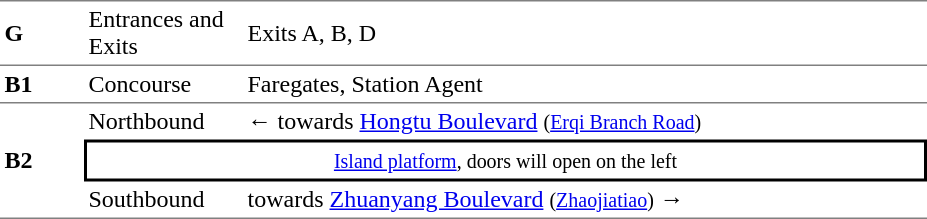<table table border=0 cellspacing=0 cellpadding=3>
<tr>
<td style="border-top:solid 1px gray;border-bottom:solid 1px gray;" width=50><strong>G</strong></td>
<td style="border-top:solid 1px gray;border-bottom:solid 1px gray;" width=100>Entrances and Exits</td>
<td style="border-top:solid 1px gray;border-bottom:solid 1px gray;" width=450>Exits A, B, D</td>
</tr>
<tr>
<td style="border-top:solid 0px gray;border-bottom:solid 1px gray;" width=50><strong>B1</strong></td>
<td style="border-top:solid 0px gray;border-bottom:solid 1px gray;" width=100>Concourse</td>
<td style="border-top:solid 0px gray;border-bottom:solid 1px gray;" width=450>Faregates, Station Agent</td>
</tr>
<tr>
<td style="border-bottom:solid 1px gray;" rowspan=3><strong>B2</strong></td>
<td>Northbound</td>
<td>←  towards <a href='#'>Hongtu Boulevard</a> <small>(<a href='#'>Erqi Branch Road</a>)</small></td>
</tr>
<tr>
<td style="border-right:solid 2px black;border-left:solid 2px black;border-top:solid 2px black;border-bottom:solid 2px black;text-align:center;" colspan=2><small><a href='#'>Island platform</a>, doors will open on the left</small></td>
</tr>
<tr>
<td style="border-bottom:solid 1px gray;">Southbound</td>
<td style="border-bottom:solid 1px gray;"> towards <a href='#'>Zhuanyang Boulevard</a> <small>(<a href='#'>Zhaojiatiao</a>)</small> →</td>
</tr>
</table>
